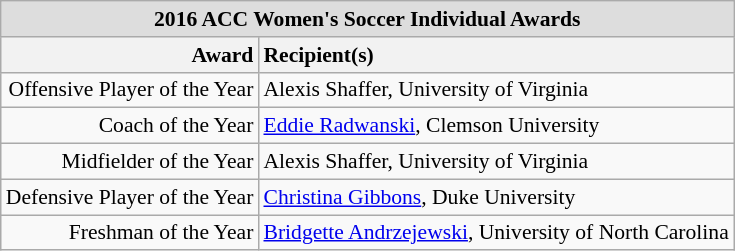<table class="wikitable" style="white-space:nowrap; font-size:90%;">
<tr>
<td colspan="7" style="text-align:center; background:#ddd;"><strong>2016 ACC Women's Soccer Individual Awards</strong></td>
</tr>
<tr>
<th style="text-align:right;">Award</th>
<th style="text-align:left;">Recipient(s)</th>
</tr>
<tr>
<td style="text-align:right;">Offensive Player of the Year</td>
<td style="text-align:left;">Alexis Shaffer, University of Virginia</td>
</tr>
<tr>
<td style="text-align:right;">Coach of the Year</td>
<td style="text-align:left;"><a href='#'>Eddie Radwanski</a>, Clemson University</td>
</tr>
<tr>
<td style="text-align:right;">Midfielder of the Year</td>
<td style="text-align:left;">Alexis Shaffer, University of Virginia</td>
</tr>
<tr>
<td style="text-align:right;">Defensive Player of the Year</td>
<td style="text-align:left;"><a href='#'>Christina Gibbons</a>, Duke University</td>
</tr>
<tr>
<td style="text-align:right;">Freshman of the Year</td>
<td style="text-align:left;"><a href='#'>Bridgette Andrzejewski</a>, University of North Carolina</td>
</tr>
</table>
